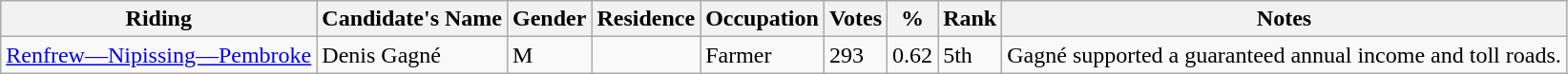<table class="wikitable sortable">
<tr>
<th>Riding<br></th>
<th>Candidate's Name</th>
<th>Gender</th>
<th>Residence</th>
<th>Occupation</th>
<th>Votes</th>
<th>%</th>
<th>Rank</th>
<th>Notes</th>
</tr>
<tr>
<td><a href='#'>Renfrew—Nipissing—Pembroke</a></td>
<td>Denis Gagné</td>
<td>M</td>
<td></td>
<td>Farmer</td>
<td>293</td>
<td>0.62</td>
<td>5th</td>
<td>Gagné supported a guaranteed annual income and toll roads.</td>
</tr>
</table>
